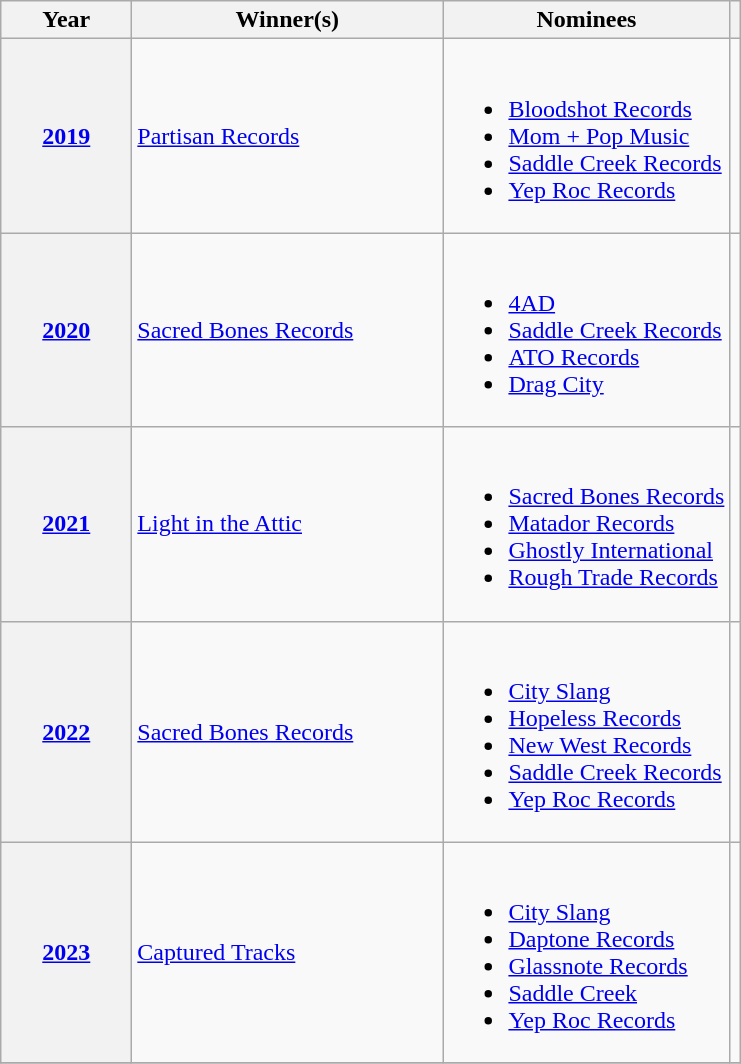<table class="wikitable sortable">
<tr>
<th scope="col" style="width:5em;">Year</th>
<th scope="col" style="width:200px;">Winner(s)</th>
<th scope="col" class="unsortable">Nominees</th>
<th scope="col" class="unsortable"></th>
</tr>
<tr>
<th scope="row"><a href='#'>2019</a></th>
<td><a href='#'>Partisan Records</a></td>
<td><br><ul><li><a href='#'>Bloodshot Records</a></li><li><a href='#'>Mom + Pop Music</a></li><li><a href='#'>Saddle Creek Records</a></li><li><a href='#'>Yep Roc Records</a></li></ul></td>
<td align="center"></td>
</tr>
<tr>
<th scope="row"><a href='#'>2020</a></th>
<td><a href='#'>Sacred Bones Records</a></td>
<td><br><ul><li><a href='#'>4AD</a></li><li><a href='#'>Saddle Creek Records</a></li><li><a href='#'>ATO Records</a></li><li><a href='#'>Drag City</a></li></ul></td>
<td align="center"></td>
</tr>
<tr>
<th scope="row"><a href='#'>2021</a></th>
<td><a href='#'>Light in the Attic</a></td>
<td><br><ul><li><a href='#'>Sacred Bones Records</a></li><li><a href='#'>Matador Records</a></li><li><a href='#'>Ghostly International</a></li><li><a href='#'>Rough Trade Records</a></li></ul></td>
<td align="center"></td>
</tr>
<tr>
<th scope="row"><a href='#'>2022</a></th>
<td><a href='#'>Sacred Bones Records</a></td>
<td><br><ul><li><a href='#'>City Slang</a></li><li><a href='#'>Hopeless Records</a></li><li><a href='#'>New West Records</a></li><li><a href='#'>Saddle Creek Records</a></li><li><a href='#'>Yep Roc Records</a></li></ul></td>
<td align="center"></td>
</tr>
<tr>
<th scope="row"><a href='#'>2023</a></th>
<td><a href='#'>Captured Tracks</a></td>
<td><br><ul><li><a href='#'>City Slang</a></li><li><a href='#'>Daptone Records</a></li><li><a href='#'>Glassnote Records</a></li><li><a href='#'>Saddle Creek</a></li><li><a href='#'>Yep Roc Records</a></li></ul></td>
<td align="center"></td>
</tr>
<tr>
</tr>
</table>
